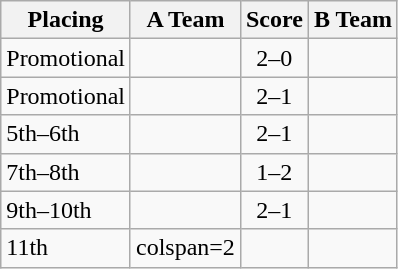<table class=wikitable style="border:1px solid #AAAAAA;">
<tr>
<th>Placing</th>
<th>A Team</th>
<th>Score</th>
<th>B Team</th>
</tr>
<tr>
<td>Promotional</td>
<td><strong></strong></td>
<td align="center">2–0</td>
<td></td>
</tr>
<tr>
<td>Promotional</td>
<td><strong></strong></td>
<td align="center">2–1</td>
<td></td>
</tr>
<tr>
<td>5th–6th</td>
<td><strong></strong></td>
<td align="center">2–1</td>
<td></td>
</tr>
<tr>
<td>7th–8th</td>
<td></td>
<td align="center">1–2</td>
<td><strong></strong></td>
</tr>
<tr>
<td>9th–10th</td>
<td><strong></strong></td>
<td align="center">2–1</td>
<td></td>
</tr>
<tr>
<td>11th</td>
<td>colspan=2 </td>
<td></td>
</tr>
</table>
